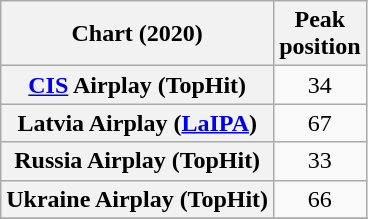<table class="wikitable sortable plainrowheaders" style="text-align:center">
<tr>
<th scope="col">Chart (2020)</th>
<th scope="col">Peak<br>position</th>
</tr>
<tr>
<th scope="row"><a href='#'>CIS</a> Airplay (TopHit)</th>
<td>34</td>
</tr>
<tr>
<th scope="row">Latvia Airplay (<a href='#'>LaIPA</a>)</th>
<td>67</td>
</tr>
<tr>
<th scope="row">Russia Airplay (TopHit)</th>
<td>33</td>
</tr>
<tr>
<th scope="row">Ukraine Airplay (TopHit)</th>
<td>66</td>
</tr>
<tr>
</tr>
</table>
